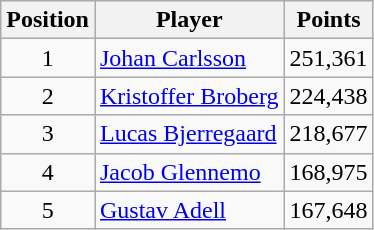<table class=wikitable>
<tr>
<th>Position</th>
<th>Player</th>
<th>Points</th>
</tr>
<tr>
<td align=center>1</td>
<td> <a href='#'>Johan Carlsson</a></td>
<td align=center>251,361</td>
</tr>
<tr>
<td align=center>2</td>
<td> <a href='#'>Kristoffer Broberg</a></td>
<td align=center>224,438</td>
</tr>
<tr>
<td align=center>3</td>
<td> <a href='#'>Lucas Bjerregaard</a></td>
<td align=center>218,677</td>
</tr>
<tr>
<td align=center>4</td>
<td> <a href='#'>Jacob Glennemo</a></td>
<td align=center>168,975</td>
</tr>
<tr>
<td align=center>5</td>
<td> <a href='#'>Gustav Adell</a></td>
<td align=center>167,648</td>
</tr>
</table>
